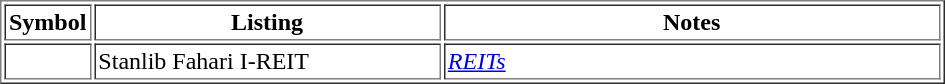<table border="1" cellpadding="2">
<tr>
<th width="50">Symbol</th>
<th width="225">Listing</th>
<th width="325">Notes</th>
</tr>
<tr>
<td></td>
<td>Stanlib Fahari I-REIT</td>
<td><em><a href='#'>REITs</a></em></td>
</tr>
</table>
